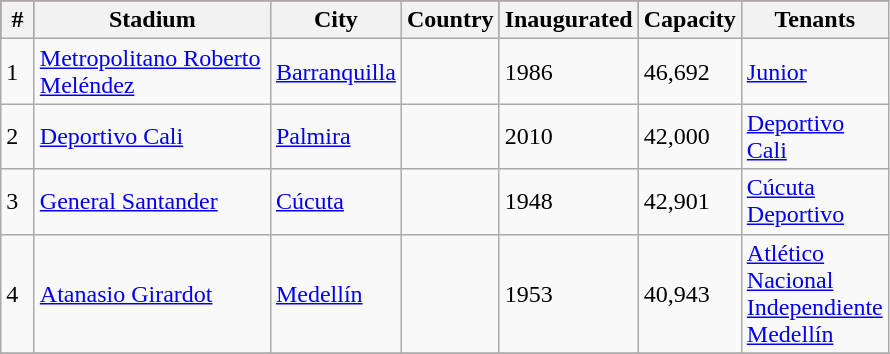<table class="wikitable sortable style=" text-align: center;">
<tr align="center" bgcolor="#981b00">
<th width="15"><span>#</span></th>
<th width="150"><span>Stadium</span></th>
<th width="20"><span>City</span></th>
<th width="20"><span>Country</span></th>
<th width="20"><span>Inaugurated</span></th>
<th width="20"><span>Capacity</span></th>
<th width="20"><span>Tenants</span></th>
</tr>
<tr>
<td>1</td>
<td><a href='#'>Metropolitano Roberto Meléndez</a></td>
<td><a href='#'>Barranquilla</a></td>
<td></td>
<td>1986</td>
<td>46,692</td>
<td><a href='#'>Junior</a></td>
</tr>
<tr>
<td>2</td>
<td><a href='#'>Deportivo Cali</a></td>
<td><a href='#'>Palmira</a></td>
<td></td>
<td>2010</td>
<td>42,000</td>
<td><a href='#'>Deportivo Cali</a></td>
</tr>
<tr>
<td>3</td>
<td><a href='#'>General Santander</a></td>
<td><a href='#'>Cúcuta</a></td>
<td></td>
<td>1948</td>
<td>42,901</td>
<td><a href='#'>Cúcuta Deportivo</a></td>
</tr>
<tr>
<td>4</td>
<td><a href='#'>Atanasio Girardot</a></td>
<td><a href='#'>Medellín</a></td>
<td></td>
<td>1953</td>
<td>40,943</td>
<td><a href='#'>Atlético Nacional</a><br><a href='#'>Independiente Medellín</a></td>
</tr>
<tr>
</tr>
</table>
